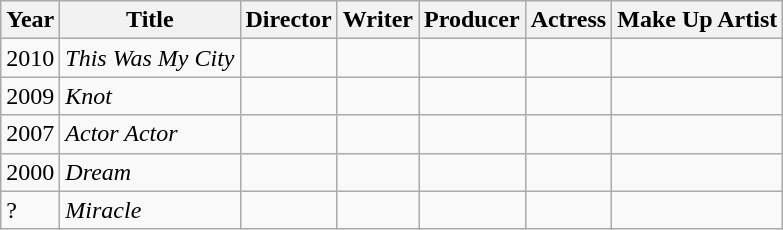<table class="wikitable sortable">
<tr>
<th>Year</th>
<th>Title</th>
<th>Director</th>
<th>Writer</th>
<th>Producer</th>
<th>Actress</th>
<th>Make Up Artist</th>
</tr>
<tr>
<td>2010</td>
<td><em>This Was My City</em></td>
<td></td>
<td></td>
<td></td>
<td></td>
<td></td>
</tr>
<tr>
<td>2009</td>
<td><em>Knot</em></td>
<td></td>
<td></td>
<td></td>
<td></td>
<td></td>
</tr>
<tr>
<td>2007</td>
<td><em>Actor Actor</em></td>
<td></td>
<td></td>
<td></td>
<td></td>
<td></td>
</tr>
<tr>
<td>2000</td>
<td><em>Dream</em></td>
<td></td>
<td></td>
<td></td>
<td></td>
<td></td>
</tr>
<tr>
<td>?</td>
<td><em>Miracle</em></td>
<td></td>
<td></td>
<td></td>
<td></td>
<td></td>
</tr>
</table>
